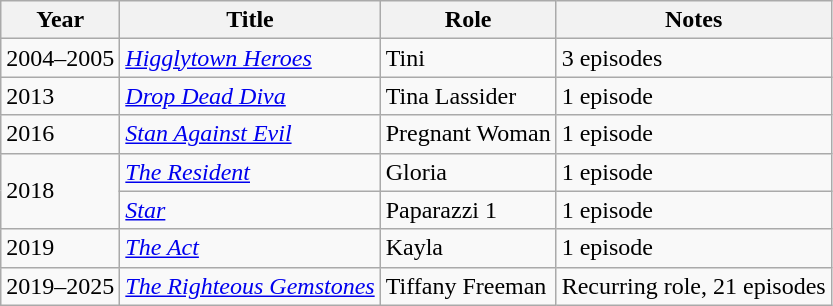<table class="wikitable sortable">
<tr>
<th scope="col" style="text-align: center;">Year</th>
<th>Title</th>
<th>Role</th>
<th class="unsortable">Notes</th>
</tr>
<tr>
<td>2004–2005</td>
<td><em><a href='#'>Higglytown Heroes</a></em></td>
<td>Tini</td>
<td>3 episodes</td>
</tr>
<tr>
<td>2013</td>
<td><em><a href='#'>Drop Dead Diva</a></em></td>
<td>Tina Lassider</td>
<td>1 episode</td>
</tr>
<tr>
<td>2016</td>
<td><em><a href='#'>Stan Against Evil</a></em></td>
<td>Pregnant Woman</td>
<td>1 episode</td>
</tr>
<tr>
<td rowspan="2">2018</td>
<td><em><a href='#'>The Resident</a></em></td>
<td>Gloria</td>
<td>1 episode</td>
</tr>
<tr>
<td><em><a href='#'>Star</a></em></td>
<td>Paparazzi 1</td>
<td>1 episode</td>
</tr>
<tr>
<td>2019</td>
<td><em><a href='#'>The Act</a></em></td>
<td>Kayla</td>
<td>1 episode</td>
</tr>
<tr>
<td>2019–2025</td>
<td><em><a href='#'>The Righteous Gemstones</a></em></td>
<td>Tiffany Freeman</td>
<td>Recurring role, 21 episodes</td>
</tr>
</table>
